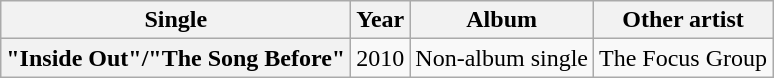<table class="wikitable plainrowheaders" style="text-align:center">
<tr>
<th scope="col">Single</th>
<th scope="col">Year</th>
<th scope="col">Album</th>
<th scope="col">Other artist</th>
</tr>
<tr>
<th scope="row">"Inside Out"/"The Song Before"</th>
<td>2010</td>
<td>Non-album single</td>
<td>The Focus Group</td>
</tr>
</table>
